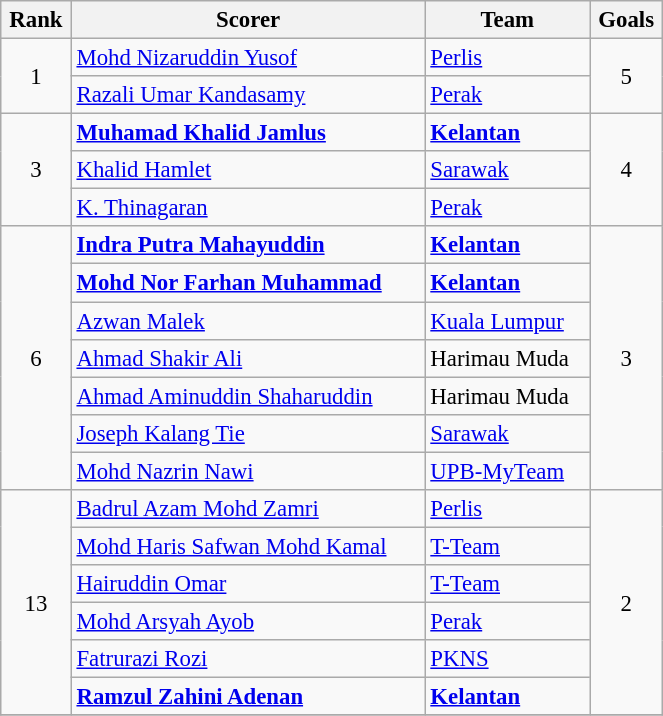<table class="wikitable" width="35%" style="font-size: 95%;">
<tr>
<th>Rank</th>
<th>Scorer</th>
<th>Team</th>
<th>Goals</th>
</tr>
<tr>
<td rowspan="2" align=center>1</td>
<td><a href='#'>Mohd Nizaruddin Yusof</a></td>
<td><a href='#'>Perlis</a></td>
<td rowspan="2" align=center>5</td>
</tr>
<tr>
<td><a href='#'>Razali Umar Kandasamy</a></td>
<td><a href='#'>Perak</a></td>
</tr>
<tr>
<td rowspan="3" align=center>3</td>
<td><strong><a href='#'>Muhamad Khalid Jamlus</a></strong></td>
<td><strong><a href='#'>Kelantan</a></strong></td>
<td rowspan="3" align=center>4</td>
</tr>
<tr>
<td><a href='#'>Khalid Hamlet</a></td>
<td><a href='#'>Sarawak</a></td>
</tr>
<tr>
<td><a href='#'>K. Thinagaran</a></td>
<td><a href='#'>Perak</a></td>
</tr>
<tr>
<td rowspan="7" align=center>6</td>
<td><strong><a href='#'>Indra Putra Mahayuddin</a></strong></td>
<td><strong><a href='#'>Kelantan</a></strong></td>
<td rowspan="7" align=center>3</td>
</tr>
<tr>
<td><strong><a href='#'>Mohd Nor Farhan Muhammad</a></strong></td>
<td><strong><a href='#'>Kelantan</a></strong></td>
</tr>
<tr>
<td><a href='#'>Azwan Malek</a></td>
<td><a href='#'>Kuala Lumpur</a></td>
</tr>
<tr>
<td><a href='#'>Ahmad Shakir Ali</a></td>
<td>Harimau Muda</td>
</tr>
<tr>
<td><a href='#'>Ahmad Aminuddin Shaharuddin</a></td>
<td>Harimau Muda</td>
</tr>
<tr>
<td><a href='#'>Joseph Kalang Tie</a></td>
<td><a href='#'>Sarawak</a></td>
</tr>
<tr>
<td><a href='#'>Mohd Nazrin Nawi</a></td>
<td><a href='#'>UPB-MyTeam</a></td>
</tr>
<tr>
<td rowspan="6" align=center>13</td>
<td><a href='#'>Badrul Azam Mohd Zamri</a></td>
<td><a href='#'>Perlis</a></td>
<td rowspan="6" align=center>2</td>
</tr>
<tr>
<td><a href='#'>Mohd Haris Safwan Mohd Kamal</a></td>
<td><a href='#'>T-Team</a></td>
</tr>
<tr>
<td><a href='#'>Hairuddin Omar</a></td>
<td><a href='#'>T-Team</a></td>
</tr>
<tr>
<td><a href='#'>Mohd Arsyah Ayob</a></td>
<td><a href='#'>Perak</a></td>
</tr>
<tr>
<td><a href='#'>Fatrurazi Rozi</a></td>
<td><a href='#'>PKNS</a></td>
</tr>
<tr>
<td><strong><a href='#'>Ramzul Zahini Adenan</a></strong></td>
<td><strong><a href='#'>Kelantan</a></strong></td>
</tr>
<tr>
</tr>
</table>
